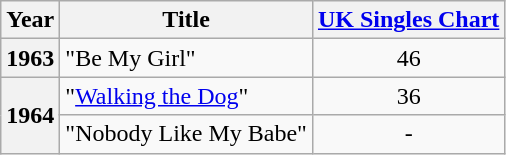<table class="sortable wikitable">
<tr>
<th>Year</th>
<th>Title</th>
<th><a href='#'>UK Singles Chart</a></th>
</tr>
<tr>
<th>1963</th>
<td>"Be My Girl"</td>
<td align=center>46</td>
</tr>
<tr>
<th rowspan=2>1964</th>
<td>"<a href='#'>Walking the Dog</a>"</td>
<td align=center>36</td>
</tr>
<tr>
<td>"Nobody Like My Babe"</td>
<td align=center>-</td>
</tr>
</table>
